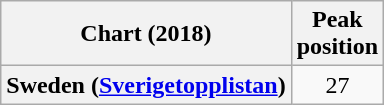<table class="wikitable plainrowheaders" style="text-align:center">
<tr>
<th scope="col">Chart (2018)</th>
<th scope="col">Peak<br> position</th>
</tr>
<tr>
<th scope="row">Sweden (<a href='#'>Sverigetopplistan</a>)</th>
<td>27</td>
</tr>
</table>
